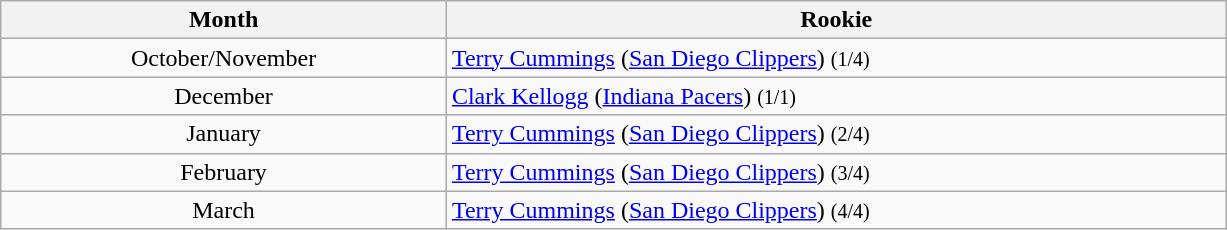<table class="wikitable" border="1">
<tr>
<th width=20%>Month</th>
<th width=35%>Rookie</th>
</tr>
<tr>
<td align=center>October/November</td>
<td><a href='#'>Terry Cummings</a> (<a href='#'>San Diego Clippers</a>) <small>(1/4)</small></td>
</tr>
<tr>
<td align=center>December</td>
<td><a href='#'>Clark Kellogg</a> (<a href='#'>Indiana Pacers</a>) <small>(1/1)</small></td>
</tr>
<tr>
<td align=center>January</td>
<td><a href='#'>Terry Cummings</a> (<a href='#'>San Diego Clippers</a>) <small>(2/4)</small></td>
</tr>
<tr>
<td align=center>February</td>
<td><a href='#'>Terry Cummings</a> (<a href='#'>San Diego Clippers</a>) <small>(3/4)</small></td>
</tr>
<tr>
<td align=center>March</td>
<td><a href='#'>Terry Cummings</a> (<a href='#'>San Diego Clippers</a>) <small>(4/4)</small></td>
</tr>
</table>
